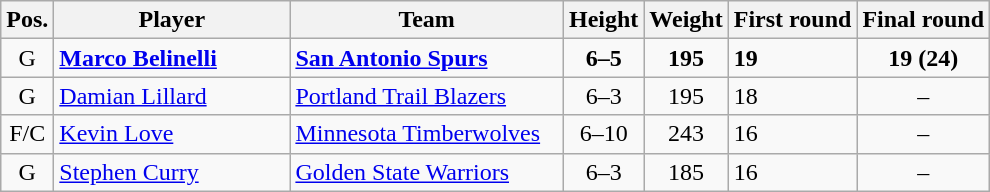<table class="wikitable">
<tr>
<th>Pos.</th>
<th style="width:150px;">Player</th>
<th width=175>Team</th>
<th>Height</th>
<th>Weight</th>
<th>First round</th>
<th>Final round</th>
</tr>
<tr>
<td style="text-align:center">G</td>
<td><strong><a href='#'>Marco Belinelli</a></strong></td>
<td><strong><a href='#'>San Antonio Spurs</a></strong></td>
<td align=center><strong>6–5</strong></td>
<td align=center><strong>195</strong></td>
<td><strong>19</strong></td>
<td style="text-align:center;"><strong>19 (24)</strong></td>
</tr>
<tr>
<td style="text-align:center">G</td>
<td><a href='#'>Damian Lillard</a></td>
<td><a href='#'>Portland Trail Blazers</a></td>
<td align=center>6–3</td>
<td align=center>195</td>
<td>18</td>
<td style="text-align:center;">–</td>
</tr>
<tr>
<td style="text-align:center">F/C</td>
<td><a href='#'>Kevin Love</a></td>
<td><a href='#'>Minnesota Timberwolves</a></td>
<td align=center>6–10</td>
<td align=center>243</td>
<td>16</td>
<td style="text-align:center;">–</td>
</tr>
<tr>
<td style="text-align:center">G</td>
<td><a href='#'>Stephen Curry</a></td>
<td><a href='#'>Golden State Warriors</a></td>
<td align=center>6–3</td>
<td align=center>185</td>
<td>16</td>
<td style="text-align:center;">–</td>
</tr>
</table>
